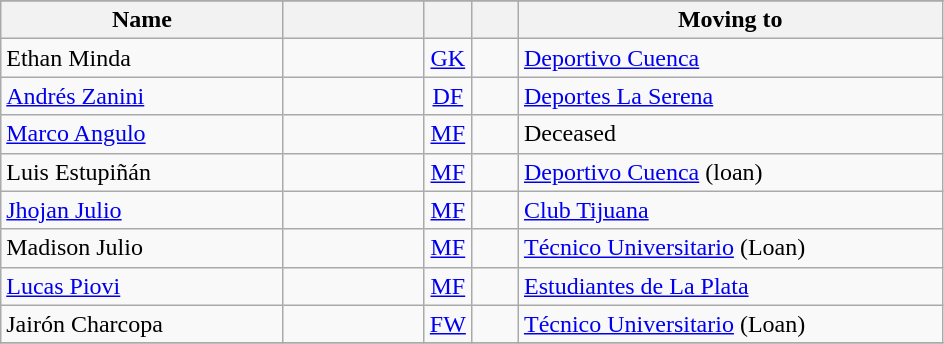<table class="wikitable" style="text-align: center;">
<tr>
</tr>
<tr>
<th width=30% align="center">Name</th>
<th width=15% align="center"></th>
<th width=5% align="center"></th>
<th width=5% align="center"></th>
<th width=45% align="center">Moving to</th>
</tr>
<tr>
<td align=left>Ethan Minda</td>
<td></td>
<td><a href='#'>GK</a></td>
<td></td>
<td align=left><a href='#'>Deportivo Cuenca</a> </td>
</tr>
<tr>
<td align=left><a href='#'>Andrés Zanini</a></td>
<td></td>
<td><a href='#'>DF</a></td>
<td></td>
<td align=left><a href='#'>Deportes La Serena</a> </td>
</tr>
<tr>
<td align=left><a href='#'>Marco Angulo</a></td>
<td></td>
<td><a href='#'>MF</a></td>
<td></td>
<td align=left>Deceased</td>
</tr>
<tr>
<td align=left>Luis Estupiñán</td>
<td></td>
<td><a href='#'>MF</a></td>
<td></td>
<td align=left><a href='#'>Deportivo Cuenca</a>  (loan)</td>
</tr>
<tr>
<td align=left><a href='#'>Jhojan Julio</a></td>
<td></td>
<td><a href='#'>MF</a></td>
<td></td>
<td align=left><a href='#'>Club Tijuana</a> </td>
</tr>
<tr>
<td align=left>Madison Julio</td>
<td></td>
<td><a href='#'>MF</a></td>
<td></td>
<td align=left><a href='#'>Técnico Universitario</a>  (Loan)</td>
</tr>
<tr>
<td align=left><a href='#'>Lucas Piovi</a></td>
<td></td>
<td><a href='#'>MF</a></td>
<td></td>
<td align=left><a href='#'>Estudiantes de La Plata</a> </td>
</tr>
<tr>
<td align=left>Jairón Charcopa</td>
<td></td>
<td><a href='#'>FW</a></td>
<td></td>
<td align=left><a href='#'>Técnico Universitario</a>  (Loan)</td>
</tr>
<tr>
</tr>
</table>
